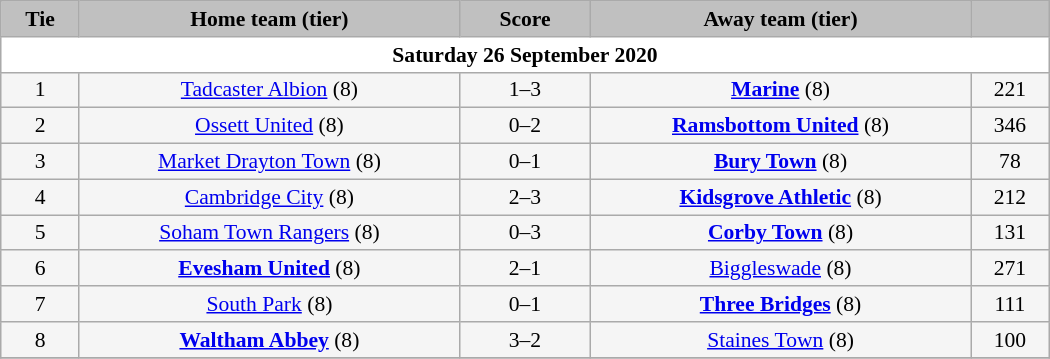<table class="wikitable" style="width: 700px; background:WhiteSmoke; text-align:center; font-size:90%">
<tr>
<td scope="col" style="width:  7.50%; background:silver;"><strong>Tie</strong></td>
<td scope="col" style="width: 36.25%; background:silver;"><strong>Home team (tier)</strong></td>
<td scope="col" style="width: 12.50%; background:silver;"><strong>Score</strong></td>
<td scope="col" style="width: 36.25%; background:silver;"><strong>Away team (tier)</strong></td>
<td scope="col" style="width:  7.50%; background:silver;"><strong></strong></td>
</tr>
<tr>
<td colspan="5" style= background:White><strong>Saturday 26 September 2020</strong></td>
</tr>
<tr>
<td>1</td>
<td><a href='#'>Tadcaster Albion</a> (8)</td>
<td>1–3</td>
<td><strong><a href='#'>Marine</a></strong> (8)</td>
<td>221</td>
</tr>
<tr>
<td>2</td>
<td><a href='#'>Ossett United</a> (8)</td>
<td>0–2</td>
<td><strong><a href='#'>Ramsbottom United</a></strong> (8)</td>
<td>346</td>
</tr>
<tr>
<td>3</td>
<td><a href='#'>Market Drayton Town</a> (8)</td>
<td>0–1</td>
<td><strong><a href='#'>Bury Town</a></strong> (8)</td>
<td>78</td>
</tr>
<tr>
<td>4</td>
<td><a href='#'>Cambridge City</a> (8)</td>
<td>2–3</td>
<td><strong><a href='#'>Kidsgrove Athletic</a></strong> (8)</td>
<td>212</td>
</tr>
<tr>
<td>5</td>
<td><a href='#'>Soham Town Rangers</a> (8)</td>
<td>0–3</td>
<td><strong><a href='#'>Corby Town</a></strong> (8)</td>
<td>131</td>
</tr>
<tr>
<td>6</td>
<td><strong><a href='#'>Evesham United</a></strong> (8)</td>
<td>2–1</td>
<td><a href='#'>Biggleswade</a> (8)</td>
<td>271</td>
</tr>
<tr>
<td>7</td>
<td><a href='#'>South Park</a> (8)</td>
<td>0–1</td>
<td><strong><a href='#'>Three Bridges</a></strong> (8)</td>
<td>111</td>
</tr>
<tr>
<td>8</td>
<td><strong><a href='#'>Waltham Abbey</a></strong> (8)</td>
<td>3–2</td>
<td><a href='#'>Staines Town</a> (8)</td>
<td>100</td>
</tr>
<tr>
</tr>
</table>
